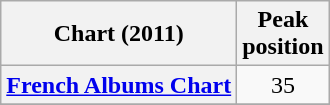<table class="wikitable sortable plainrowheaders" border="1">
<tr>
<th scope="col">Chart (2011)</th>
<th scope="col">Peak<br>position</th>
</tr>
<tr>
<th scope="row"><a href='#'>French Albums Chart</a></th>
<td align="center">35</td>
</tr>
<tr>
</tr>
</table>
